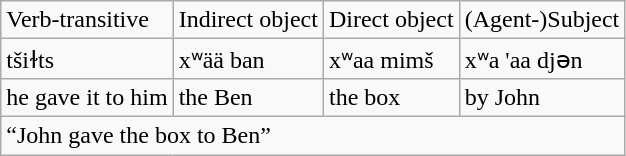<table class="wikitable">
<tr>
<td colspan="2">Verb-transitive</td>
<td>Indirect object</td>
<td>Direct object</td>
<td>(Agent-)Subject</td>
</tr>
<tr>
<td colspan="2">tšiɫts</td>
<td>xʷää ban</td>
<td>xʷaa mimš</td>
<td>xʷa 'aa djən</td>
</tr>
<tr>
<td colspan="2">he gave it to him</td>
<td>the Ben</td>
<td>the box</td>
<td>by John</td>
</tr>
<tr>
<td colspan="5" rowspan="2">“John gave the box to Ben”</td>
</tr>
<tr>
</tr>
</table>
